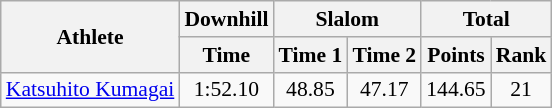<table class="wikitable" style="font-size:90%">
<tr>
<th rowspan="2">Athlete</th>
<th>Downhill</th>
<th colspan="2">Slalom</th>
<th colspan="2">Total</th>
</tr>
<tr>
<th>Time</th>
<th>Time 1</th>
<th>Time 2</th>
<th>Points</th>
<th>Rank</th>
</tr>
<tr>
<td><a href='#'>Katsuhito Kumagai</a></td>
<td align="center">1:52.10</td>
<td align="center">48.85</td>
<td align="center">47.17</td>
<td align="center">144.65</td>
<td align="center">21</td>
</tr>
</table>
